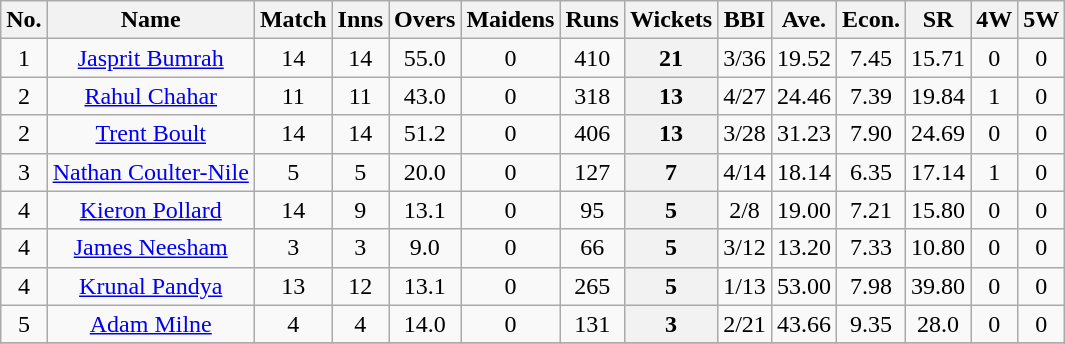<table class="wikitable sortable" style="text-align: center;">
<tr>
<th>No.</th>
<th>Name</th>
<th>Match</th>
<th>Inns</th>
<th>Overs</th>
<th>Maidens</th>
<th>Runs</th>
<th>Wickets</th>
<th>BBI</th>
<th>Ave.</th>
<th>Econ.</th>
<th>SR</th>
<th>4W</th>
<th>5W</th>
</tr>
<tr>
<td>1</td>
<td><a href='#'>Jasprit Bumrah</a></td>
<td>14</td>
<td>14</td>
<td>55.0</td>
<td>0</td>
<td>410</td>
<th>21</th>
<td>3/36</td>
<td>19.52</td>
<td>7.45</td>
<td>15.71</td>
<td>0</td>
<td>0</td>
</tr>
<tr>
<td>2</td>
<td><a href='#'>Rahul Chahar</a></td>
<td>11</td>
<td>11</td>
<td>43.0</td>
<td>0</td>
<td>318</td>
<th>13</th>
<td>4/27</td>
<td>24.46</td>
<td>7.39</td>
<td>19.84</td>
<td>1</td>
<td>0</td>
</tr>
<tr>
<td>2</td>
<td><a href='#'>Trent Boult</a></td>
<td>14</td>
<td>14</td>
<td>51.2</td>
<td>0</td>
<td>406</td>
<th>13</th>
<td>3/28</td>
<td>31.23</td>
<td>7.90</td>
<td>24.69</td>
<td>0</td>
<td>0</td>
</tr>
<tr>
<td>3</td>
<td><a href='#'>Nathan Coulter-Nile</a></td>
<td>5</td>
<td>5</td>
<td>20.0</td>
<td>0</td>
<td>127</td>
<th>7</th>
<td>4/14</td>
<td>18.14</td>
<td>6.35</td>
<td>17.14</td>
<td>1</td>
<td>0</td>
</tr>
<tr>
<td>4</td>
<td><a href='#'>Kieron Pollard</a></td>
<td>14</td>
<td>9</td>
<td>13.1</td>
<td>0</td>
<td>95</td>
<th>5</th>
<td>2/8</td>
<td>19.00</td>
<td>7.21</td>
<td>15.80</td>
<td>0</td>
<td>0</td>
</tr>
<tr>
<td>4</td>
<td><a href='#'>James Neesham</a></td>
<td>3</td>
<td>3</td>
<td>9.0</td>
<td>0</td>
<td>66</td>
<th>5</th>
<td>3/12</td>
<td>13.20</td>
<td>7.33</td>
<td>10.80</td>
<td>0</td>
<td>0</td>
</tr>
<tr>
<td>4</td>
<td><a href='#'>Krunal Pandya</a></td>
<td>13</td>
<td>12</td>
<td>13.1</td>
<td>0</td>
<td>265</td>
<th>5</th>
<td>1/13</td>
<td>53.00</td>
<td>7.98</td>
<td>39.80</td>
<td>0</td>
<td>0</td>
</tr>
<tr>
<td>5</td>
<td><a href='#'>Adam Milne</a></td>
<td>4</td>
<td>4</td>
<td>14.0</td>
<td>0</td>
<td>131</td>
<th>3</th>
<td>2/21</td>
<td>43.66</td>
<td>9.35</td>
<td>28.0</td>
<td>0</td>
<td>0</td>
</tr>
<tr>
</tr>
</table>
